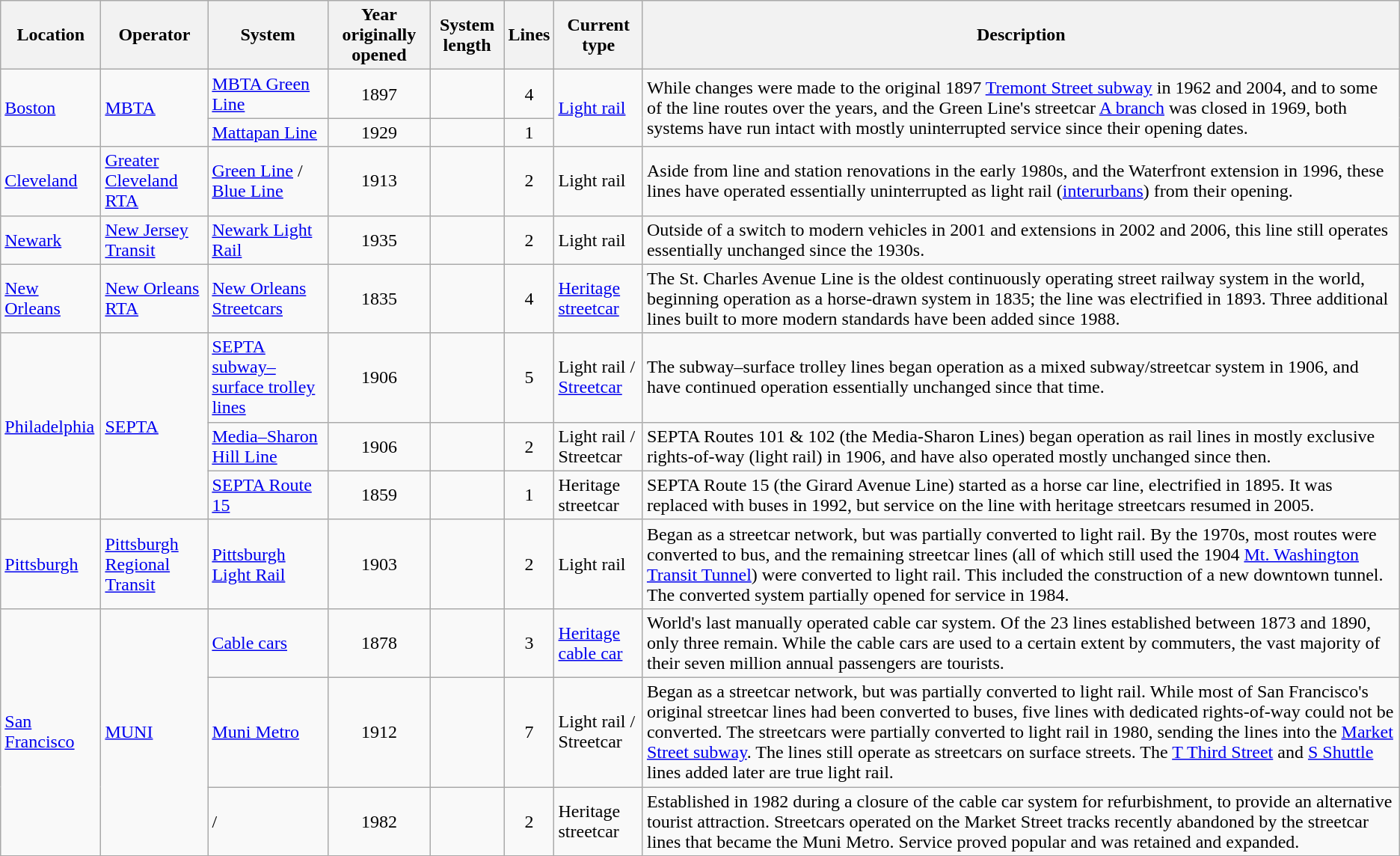<table class="wikitable sortable">
<tr>
<th>Location</th>
<th>Operator</th>
<th>System</th>
<th>Year originally opened</th>
<th>System length</th>
<th>Lines</th>
<th>Current type</th>
<th>Description</th>
</tr>
<tr class="sort">
<td rowspan="2"><a href='#'>Boston</a></td>
<td rowspan="2"><a href='#'>MBTA</a></td>
<td><a href='#'>MBTA Green Line</a></td>
<td style="text-align:center;">1897</td>
<td></td>
<td style="text-align:center;">4</td>
<td rowspan="2"><a href='#'>Light rail</a></td>
<td rowspan="2">While changes were made to the original 1897 <a href='#'>Tremont Street subway</a> in 1962 and 2004, and to some of the line routes over the years, and the Green Line's streetcar <a href='#'>A branch</a> was closed in 1969, both systems have run intact with mostly uninterrupted service since their opening dates.</td>
</tr>
<tr>
<td><a href='#'>Mattapan Line</a></td>
<td style="text-align:center;">1929</td>
<td></td>
<td style="text-align:center;">1</td>
</tr>
<tr>
<td><a href='#'>Cleveland</a></td>
<td><a href='#'>Greater Cleveland RTA</a></td>
<td><a href='#'>Green Line</a> / <a href='#'>Blue Line</a></td>
<td style="text-align:center;">1913</td>
<td></td>
<td style="text-align:center;">2</td>
<td>Light rail</td>
<td>Aside from line and station renovations in the early 1980s, and the Waterfront extension in 1996, these lines have operated essentially uninterrupted as light rail (<a href='#'>interurbans</a>) from their opening.</td>
</tr>
<tr>
<td><a href='#'>Newark</a></td>
<td><a href='#'>New Jersey Transit</a></td>
<td><a href='#'>Newark Light Rail</a></td>
<td style="text-align:center;">1935</td>
<td></td>
<td style="text-align:center;">2</td>
<td>Light rail</td>
<td>Outside of a switch to modern vehicles in 2001 and extensions in 2002 and 2006, this line still operates essentially unchanged since the 1930s.</td>
</tr>
<tr>
<td><a href='#'>New Orleans</a></td>
<td><a href='#'>New Orleans RTA</a></td>
<td><a href='#'>New Orleans Streetcars</a></td>
<td style="text-align:center;">1835</td>
<td></td>
<td style="text-align:center;">4</td>
<td><a href='#'>Heritage streetcar</a></td>
<td>The St. Charles Avenue Line is the oldest continuously operating street railway system in the world, beginning operation as a horse-drawn system in 1835; the line was electrified in 1893. Three additional lines built to more modern standards have been added since 1988.</td>
</tr>
<tr>
<td rowspan="3"><a href='#'>Philadelphia</a></td>
<td rowspan="3"><a href='#'>SEPTA</a></td>
<td><a href='#'>SEPTA subway–surface trolley lines</a></td>
<td style="text-align:center;">1906</td>
<td></td>
<td style="text-align:center;">5</td>
<td>Light rail / <a href='#'>Streetcar</a></td>
<td>The subway–surface trolley lines began operation as a mixed subway/streetcar system in 1906, and have continued operation essentially unchanged since that time.</td>
</tr>
<tr>
<td><a href='#'>Media–Sharon Hill Line</a></td>
<td style="text-align:center;">1906</td>
<td></td>
<td style="text-align:center;">2</td>
<td>Light rail / Streetcar</td>
<td>SEPTA Routes 101 & 102 (the Media-Sharon Lines) began operation as rail lines in mostly exclusive rights-of-way (light rail) in 1906, and have also operated mostly unchanged since then.</td>
</tr>
<tr>
<td><a href='#'>SEPTA Route 15</a></td>
<td style="text-align:center;">1859</td>
<td></td>
<td style="text-align:center;">1</td>
<td>Heritage streetcar</td>
<td>SEPTA Route 15 (the Girard Avenue Line) started as a horse car line, electrified in 1895. It was replaced with buses in 1992, but service on the line with heritage streetcars resumed in 2005.</td>
</tr>
<tr>
<td><a href='#'>Pittsburgh</a></td>
<td><a href='#'>Pittsburgh Regional Transit</a></td>
<td><a href='#'>Pittsburgh Light Rail</a></td>
<td style="text-align:center;">1903</td>
<td></td>
<td style="text-align:center;">2</td>
<td>Light rail</td>
<td>Began as a streetcar network, but was partially converted to light rail. By the 1970s, most routes were converted to bus, and the remaining streetcar lines (all of which still used the 1904 <a href='#'>Mt. Washington Transit Tunnel</a>) were converted to light rail. This included the construction of a new  downtown tunnel. The converted system partially opened for service in 1984.</td>
</tr>
<tr>
<td rowspan="3"><a href='#'>San Francisco</a></td>
<td rowspan="3"><a href='#'>MUNI</a></td>
<td><a href='#'>Cable cars</a></td>
<td style="text-align:center;">1878</td>
<td></td>
<td style="text-align:center;">3</td>
<td><a href='#'>Heritage cable car</a></td>
<td>World's last manually operated cable car system. Of the 23 lines established between 1873 and 1890, only three remain. While the cable cars are used to a certain extent by commuters, the vast majority of their seven million annual passengers are tourists.</td>
</tr>
<tr>
<td><a href='#'>Muni Metro</a></td>
<td style="text-align:center;">1912</td>
<td></td>
<td style="text-align:center;">7</td>
<td>Light rail / Streetcar</td>
<td>Began as a streetcar network, but was partially converted to light rail. While most of San Francisco's original streetcar lines had been converted to buses, five lines with dedicated rights-of-way could not be converted. The streetcars were partially converted to light rail in 1980, sending the lines into the <a href='#'>Market Street subway</a>. The lines still operate as streetcars on surface streets. The <a href='#'>T Third Street</a> and <a href='#'>S Shuttle</a> lines added later are true light rail.</td>
</tr>
<tr>
<td> / </td>
<td style="text-align:center;">1982</td>
<td></td>
<td style="text-align:center;">2</td>
<td>Heritage streetcar</td>
<td>Established in 1982 during a closure of the cable car system for refurbishment, to provide an alternative tourist attraction. Streetcars operated on the Market Street tracks recently abandoned by the streetcar lines that became the Muni Metro. Service proved popular and was retained and expanded.</td>
</tr>
</table>
